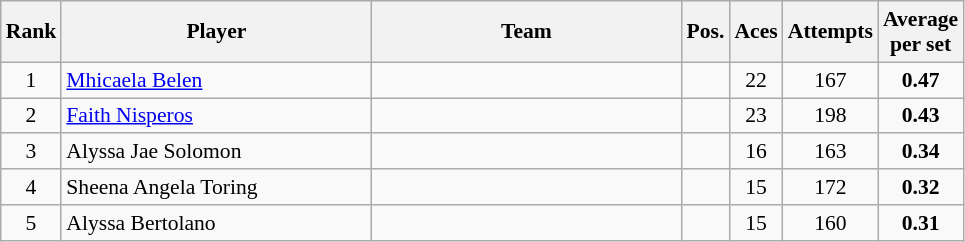<table class="wikitable sortable" style=font-size:90%>
<tr>
<th>Rank</th>
<th width="200">Player</th>
<th width="200">Team</th>
<th width="20">Pos.</th>
<th width="20">Aces</th>
<th width="40">Attempts</th>
<th width="20">Average per set</th>
</tr>
<tr>
<td align=center>1</td>
<td><a href='#'>Mhicaela Belen</a></td>
<td></td>
<td align=center></td>
<td align=center>22</td>
<td align=center>167</td>
<td align=center><strong>0.47</strong></td>
</tr>
<tr>
<td align=center>2</td>
<td><a href='#'>Faith Nisperos</a></td>
<td></td>
<td align=center></td>
<td align=center>23</td>
<td align=center>198</td>
<td align=center><strong>0.43</strong></td>
</tr>
<tr>
<td align=center>3</td>
<td>Alyssa Jae Solomon</td>
<td></td>
<td align=center></td>
<td align=center>16</td>
<td align=center>163</td>
<td align=center><strong>0.34</strong></td>
</tr>
<tr>
<td align=center>4</td>
<td>Sheena Angela Toring</td>
<td></td>
<td align=center></td>
<td align=center>15</td>
<td align=center>172</td>
<td align=center><strong>0.32</strong></td>
</tr>
<tr>
<td align=center>5</td>
<td>Alyssa Bertolano</td>
<td></td>
<td align=center></td>
<td align=center>15</td>
<td align=center>160</td>
<td align=center><strong>0.31</strong></td>
</tr>
</table>
